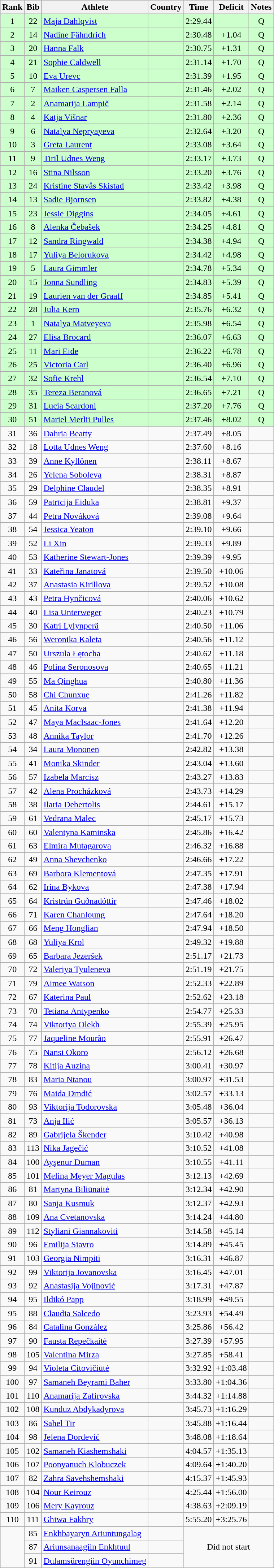<table class="wikitable sortable" style="text-align:center">
<tr>
<th>Rank</th>
<th>Bib</th>
<th>Athlete</th>
<th>Country</th>
<th>Time</th>
<th>Deficit</th>
<th>Notes</th>
</tr>
<tr bgcolor=ccffcc>
<td>1</td>
<td>22</td>
<td align=left><a href='#'>Maja Dahlqvist</a></td>
<td align=left></td>
<td>2:29.44</td>
<td></td>
<td>Q</td>
</tr>
<tr bgcolor=ccffcc>
<td>2</td>
<td>14</td>
<td align=left><a href='#'>Nadine Fähndrich</a></td>
<td align=left></td>
<td>2:30.48</td>
<td>+1.04</td>
<td>Q</td>
</tr>
<tr bgcolor=ccffcc>
<td>3</td>
<td>20</td>
<td align=left><a href='#'>Hanna Falk</a></td>
<td align=left></td>
<td>2:30.75</td>
<td>+1.31</td>
<td>Q</td>
</tr>
<tr bgcolor=ccffcc>
<td>4</td>
<td>21</td>
<td align=left><a href='#'>Sophie Caldwell</a></td>
<td align=left></td>
<td>2:31.14</td>
<td>+1.70</td>
<td>Q</td>
</tr>
<tr bgcolor=ccffcc>
<td>5</td>
<td>10</td>
<td align=left><a href='#'>Eva Urevc</a></td>
<td align=left></td>
<td>2:31.39</td>
<td>+1.95</td>
<td>Q</td>
</tr>
<tr bgcolor=ccffcc>
<td>6</td>
<td>7</td>
<td align=left><a href='#'>Maiken Caspersen Falla</a></td>
<td align=left></td>
<td>2:31.46</td>
<td>+2.02</td>
<td>Q</td>
</tr>
<tr bgcolor=ccffcc>
<td>7</td>
<td>2</td>
<td align=left><a href='#'>Anamarija Lampič</a></td>
<td align=left></td>
<td>2:31.58</td>
<td>+2.14</td>
<td>Q</td>
</tr>
<tr bgcolor=ccffcc>
<td>8</td>
<td>4</td>
<td align=left><a href='#'>Katja Višnar</a></td>
<td align=left></td>
<td>2:31.80</td>
<td>+2.36</td>
<td>Q</td>
</tr>
<tr bgcolor=ccffcc>
<td>9</td>
<td>6</td>
<td align=left><a href='#'>Natalya Nepryayeva</a></td>
<td align=left></td>
<td>2:32.64</td>
<td>+3.20</td>
<td>Q</td>
</tr>
<tr bgcolor=ccffcc>
<td>10</td>
<td>3</td>
<td align=left><a href='#'>Greta Laurent</a></td>
<td align=left></td>
<td>2:33.08</td>
<td>+3.64</td>
<td>Q</td>
</tr>
<tr bgcolor=ccffcc>
<td>11</td>
<td>9</td>
<td align=left><a href='#'>Tiril Udnes Weng</a></td>
<td align=left></td>
<td>2:33.17</td>
<td>+3.73</td>
<td>Q</td>
</tr>
<tr bgcolor=ccffcc>
<td>12</td>
<td>16</td>
<td align=left><a href='#'>Stina Nilsson</a></td>
<td align=left></td>
<td>2:33.20</td>
<td>+3.76</td>
<td>Q</td>
</tr>
<tr bgcolor=ccffcc>
<td>13</td>
<td>24</td>
<td align=left><a href='#'>Kristine Stavås Skistad</a></td>
<td align=left></td>
<td>2:33.42</td>
<td>+3.98</td>
<td>Q</td>
</tr>
<tr bgcolor=ccffcc>
<td>14</td>
<td>13</td>
<td align=left><a href='#'>Sadie Bjornsen</a></td>
<td align=left></td>
<td>2:33.82</td>
<td>+4.38</td>
<td>Q</td>
</tr>
<tr bgcolor=ccffcc>
<td>15</td>
<td>23</td>
<td align=left><a href='#'>Jessie Diggins</a></td>
<td align=left></td>
<td>2:34.05</td>
<td>+4.61</td>
<td>Q</td>
</tr>
<tr bgcolor=ccffcc>
<td>16</td>
<td>8</td>
<td align=left><a href='#'>Alenka Čebašek</a></td>
<td align=left></td>
<td>2:34.25</td>
<td>+4.81</td>
<td>Q</td>
</tr>
<tr bgcolor=ccffcc>
<td>17</td>
<td>12</td>
<td align=left><a href='#'>Sandra Ringwald</a></td>
<td align=left></td>
<td>2:34.38</td>
<td>+4.94</td>
<td>Q</td>
</tr>
<tr bgcolor=ccffcc>
<td>18</td>
<td>17</td>
<td align=left><a href='#'>Yuliya Belorukova</a></td>
<td align=left></td>
<td>2:34.42</td>
<td>+4.98</td>
<td>Q</td>
</tr>
<tr bgcolor=ccffcc>
<td>19</td>
<td>5</td>
<td align=left><a href='#'>Laura Gimmler</a></td>
<td align=left></td>
<td>2:34.78</td>
<td>+5.34</td>
<td>Q</td>
</tr>
<tr bgcolor=ccffcc>
<td>20</td>
<td>15</td>
<td align=left><a href='#'>Jonna Sundling</a></td>
<td align=left></td>
<td>2:34.83</td>
<td>+5.39</td>
<td>Q</td>
</tr>
<tr bgcolor=ccffcc>
<td>21</td>
<td>19</td>
<td align=left><a href='#'>Laurien van der Graaff</a></td>
<td align=left></td>
<td>2:34.85</td>
<td>+5.41</td>
<td>Q</td>
</tr>
<tr bgcolor=ccffcc>
<td>22</td>
<td>28</td>
<td align=left><a href='#'>Julia Kern</a></td>
<td align=left></td>
<td>2:35.76</td>
<td>+6.32</td>
<td>Q</td>
</tr>
<tr bgcolor=ccffcc>
<td>23</td>
<td>1</td>
<td align=left><a href='#'>Natalya Matveyeva</a></td>
<td align=left></td>
<td>2:35.98</td>
<td>+6.54</td>
<td>Q</td>
</tr>
<tr bgcolor=ccffcc>
<td>24</td>
<td>27</td>
<td align=left><a href='#'>Elisa Brocard</a></td>
<td align=left></td>
<td>2:36.07</td>
<td>+6.63</td>
<td>Q</td>
</tr>
<tr bgcolor=ccffcc>
<td>25</td>
<td>11</td>
<td align=left><a href='#'>Mari Eide</a></td>
<td align=left></td>
<td>2:36.22</td>
<td>+6.78</td>
<td>Q</td>
</tr>
<tr bgcolor=ccffcc>
<td>26</td>
<td>25</td>
<td align=left><a href='#'>Victoria Carl</a></td>
<td align=left></td>
<td>2:36.40</td>
<td>+6.96</td>
<td>Q</td>
</tr>
<tr bgcolor=ccffcc>
<td>27</td>
<td>32</td>
<td align=left><a href='#'>Sofie Krehl</a></td>
<td align=left></td>
<td>2:36.54</td>
<td>+7.10</td>
<td>Q</td>
</tr>
<tr bgcolor=ccffcc>
<td>28</td>
<td>35</td>
<td align=left><a href='#'>Tereza Beranová</a></td>
<td align=left></td>
<td>2:36.65</td>
<td>+7.21</td>
<td>Q</td>
</tr>
<tr bgcolor=ccffcc>
<td>29</td>
<td>31</td>
<td align=left><a href='#'>Lucia Scardoni</a></td>
<td align=left></td>
<td>2:37.20</td>
<td>+7.76</td>
<td>Q</td>
</tr>
<tr bgcolor=ccffcc>
<td>30</td>
<td>51</td>
<td align=left><a href='#'>Mariel Merlii Pulles</a></td>
<td align=left></td>
<td>2:37.46</td>
<td>+8.02</td>
<td>Q</td>
</tr>
<tr>
<td>31</td>
<td>36</td>
<td align=left><a href='#'>Dahria Beatty</a></td>
<td align=left></td>
<td>2:37.49</td>
<td>+8.05</td>
<td></td>
</tr>
<tr>
<td>32</td>
<td>18</td>
<td align=left><a href='#'>Lotta Udnes Weng</a></td>
<td align=left></td>
<td>2:37.60</td>
<td>+8.16</td>
<td></td>
</tr>
<tr>
<td>33</td>
<td>39</td>
<td align=left><a href='#'>Anne Kyllönen</a></td>
<td align=left></td>
<td>2:38.11</td>
<td>+8.67</td>
<td></td>
</tr>
<tr>
<td>34</td>
<td>26</td>
<td align=left><a href='#'>Yelena Soboleva</a></td>
<td align=left></td>
<td>2:38.31</td>
<td>+8.87</td>
<td></td>
</tr>
<tr>
<td>35</td>
<td>29</td>
<td align=left><a href='#'>Delphine Claudel</a></td>
<td align=left></td>
<td>2:38.35</td>
<td>+8.91</td>
<td></td>
</tr>
<tr>
<td>36</td>
<td>59</td>
<td align=left><a href='#'>Patrīcija Eiduka</a></td>
<td align=left></td>
<td>2:38.81</td>
<td>+9.37</td>
<td></td>
</tr>
<tr>
<td>37</td>
<td>44</td>
<td align=left><a href='#'>Petra Nováková</a></td>
<td align=left></td>
<td>2:39.08</td>
<td>+9.64</td>
<td></td>
</tr>
<tr>
<td>38</td>
<td>54</td>
<td align=left><a href='#'>Jessica Yeaton</a></td>
<td align=left></td>
<td>2:39.10</td>
<td>+9.66</td>
<td></td>
</tr>
<tr>
<td>39</td>
<td>52</td>
<td align=left><a href='#'>Li Xin</a></td>
<td align=left></td>
<td>2:39.33</td>
<td>+9.89</td>
<td></td>
</tr>
<tr>
<td>40</td>
<td>53</td>
<td align=left><a href='#'>Katherine Stewart-Jones</a></td>
<td align=left></td>
<td>2:39.39</td>
<td>+9.95</td>
<td></td>
</tr>
<tr>
<td>41</td>
<td>33</td>
<td align=left><a href='#'>Kateřina Janatová</a></td>
<td align=left></td>
<td>2:39.50</td>
<td>+10.06</td>
<td></td>
</tr>
<tr>
<td>42</td>
<td>37</td>
<td align=left><a href='#'>Anastasia Kirillova</a></td>
<td align=left></td>
<td>2:39.52</td>
<td>+10.08</td>
<td></td>
</tr>
<tr>
<td>43</td>
<td>43</td>
<td align=left><a href='#'>Petra Hynčicová</a></td>
<td align=left></td>
<td>2:40.06</td>
<td>+10.62</td>
<td></td>
</tr>
<tr>
<td>44</td>
<td>40</td>
<td align=left><a href='#'>Lisa Unterweger</a></td>
<td align=left></td>
<td>2:40.23</td>
<td>+10.79</td>
<td></td>
</tr>
<tr>
<td>45</td>
<td>30</td>
<td align=left><a href='#'>Katri Lylynperä</a></td>
<td align=left></td>
<td>2:40.50</td>
<td>+11.06</td>
<td></td>
</tr>
<tr>
<td>46</td>
<td>56</td>
<td align=left><a href='#'>Weronika Kaleta</a></td>
<td align=left></td>
<td>2:40.56</td>
<td>+11.12</td>
<td></td>
</tr>
<tr>
<td>47</td>
<td>50</td>
<td align=left><a href='#'>Urszula Łętocha</a></td>
<td align=left></td>
<td>2:40.62</td>
<td>+11.18</td>
<td></td>
</tr>
<tr>
<td>48</td>
<td>46</td>
<td align=left><a href='#'>Polina Seronosova</a></td>
<td align=left></td>
<td>2:40.65</td>
<td>+11.21</td>
<td></td>
</tr>
<tr>
<td>49</td>
<td>55</td>
<td align=left><a href='#'>Ma Qinghua</a></td>
<td align=left></td>
<td>2:40.80</td>
<td>+11.36</td>
<td></td>
</tr>
<tr>
<td>50</td>
<td>58</td>
<td align=left><a href='#'>Chi Chunxue</a></td>
<td align=left></td>
<td>2:41.26</td>
<td>+11.82</td>
<td></td>
</tr>
<tr>
<td>51</td>
<td>45</td>
<td align=left><a href='#'>Anita Korva</a></td>
<td align=left></td>
<td>2:41.38</td>
<td>+11.94</td>
<td></td>
</tr>
<tr>
<td>52</td>
<td>47</td>
<td align=left><a href='#'>Maya MacIsaac-Jones</a></td>
<td align=left></td>
<td>2:41.64</td>
<td>+12.20</td>
<td></td>
</tr>
<tr>
<td>53</td>
<td>48</td>
<td align=left><a href='#'>Annika Taylor</a></td>
<td align=left></td>
<td>2:41.70</td>
<td>+12.26</td>
<td></td>
</tr>
<tr>
<td>54</td>
<td>34</td>
<td align=left><a href='#'>Laura Mononen</a></td>
<td align=left></td>
<td>2:42.82</td>
<td>+13.38</td>
<td></td>
</tr>
<tr>
<td>55</td>
<td>41</td>
<td align=left><a href='#'>Monika Skinder</a></td>
<td align=left></td>
<td>2:43.04</td>
<td>+13.60</td>
<td></td>
</tr>
<tr>
<td>56</td>
<td>57</td>
<td align=left><a href='#'>Izabela Marcisz</a></td>
<td align=left></td>
<td>2:43.27</td>
<td>+13.83</td>
<td></td>
</tr>
<tr>
<td>57</td>
<td>42</td>
<td align=left><a href='#'>Alena Procházková</a></td>
<td align=left></td>
<td>2:43.73</td>
<td>+14.29</td>
<td></td>
</tr>
<tr>
<td>58</td>
<td>38</td>
<td align=left><a href='#'>Ilaria Debertolis</a></td>
<td align=left></td>
<td>2:44.61</td>
<td>+15.17</td>
<td></td>
</tr>
<tr>
<td>59</td>
<td>61</td>
<td align=left><a href='#'>Vedrana Malec</a></td>
<td align=left></td>
<td>2:45.17</td>
<td>+15.73</td>
<td></td>
</tr>
<tr>
<td>60</td>
<td>60</td>
<td align=left><a href='#'>Valentyna Kaminska</a></td>
<td align=left></td>
<td>2:45.86</td>
<td>+16.42</td>
<td></td>
</tr>
<tr>
<td>61</td>
<td>63</td>
<td align=left><a href='#'>Elmira Mutagarova</a></td>
<td align=left></td>
<td>2:46.32</td>
<td>+16.88</td>
<td></td>
</tr>
<tr>
<td>62</td>
<td>49</td>
<td align=left><a href='#'>Anna Shevchenko</a></td>
<td align=left></td>
<td>2:46.66</td>
<td>+17.22</td>
<td></td>
</tr>
<tr>
<td>63</td>
<td>69</td>
<td align=left><a href='#'>Barbora Klementová</a></td>
<td align=left></td>
<td>2:47.35</td>
<td>+17.91</td>
<td></td>
</tr>
<tr>
<td>64</td>
<td>62</td>
<td align=left><a href='#'>Irina Bykova</a></td>
<td align=left></td>
<td>2:47.38</td>
<td>+17.94</td>
<td></td>
</tr>
<tr>
<td>65</td>
<td>64</td>
<td align=left><a href='#'>Kristrún Guðnadóttir</a></td>
<td align=left></td>
<td>2:47.46</td>
<td>+18.02</td>
<td></td>
</tr>
<tr>
<td>66</td>
<td>71</td>
<td align=left><a href='#'>Karen Chanloung</a></td>
<td align=left></td>
<td>2:47.64</td>
<td>+18.20</td>
<td></td>
</tr>
<tr>
<td>67</td>
<td>66</td>
<td align=left><a href='#'>Meng Honglian</a></td>
<td align=left></td>
<td>2:47.94</td>
<td>+18.50</td>
<td></td>
</tr>
<tr>
<td>68</td>
<td>68</td>
<td align=left><a href='#'>Yuliya Krol</a></td>
<td align=left></td>
<td>2:49.32</td>
<td>+19.88</td>
<td></td>
</tr>
<tr>
<td>69</td>
<td>65</td>
<td align=left><a href='#'>Barbara Jezeršek</a></td>
<td align=left></td>
<td>2:51.17</td>
<td>+21.73</td>
<td></td>
</tr>
<tr>
<td>70</td>
<td>72</td>
<td align=left><a href='#'>Valeriya Tyuleneva</a></td>
<td align=left></td>
<td>2:51.19</td>
<td>+21.75</td>
<td></td>
</tr>
<tr>
<td>71</td>
<td>79</td>
<td align=left><a href='#'>Aimee Watson</a></td>
<td align=left></td>
<td>2:52.33</td>
<td>+22.89</td>
<td></td>
</tr>
<tr>
<td>72</td>
<td>67</td>
<td align=left><a href='#'>Katerina Paul</a></td>
<td align=left></td>
<td>2:52.62</td>
<td>+23.18</td>
<td></td>
</tr>
<tr>
<td>73</td>
<td>70</td>
<td align=left><a href='#'>Tetiana Antypenko</a></td>
<td align=left></td>
<td>2:54.77</td>
<td>+25.33</td>
<td></td>
</tr>
<tr>
<td>74</td>
<td>74</td>
<td align=left><a href='#'>Viktoriya Olekh</a></td>
<td align=left></td>
<td>2:55.39</td>
<td>+25.95</td>
<td></td>
</tr>
<tr>
<td>75</td>
<td>77</td>
<td align=left><a href='#'>Jaqueline Mourão</a></td>
<td align=left></td>
<td>2:55.91</td>
<td>+26.47</td>
<td></td>
</tr>
<tr>
<td>76</td>
<td>75</td>
<td align=left><a href='#'>Nansi Okoro</a></td>
<td align=left></td>
<td>2:56.12</td>
<td>+26.68</td>
<td></td>
</tr>
<tr>
<td>77</td>
<td>78</td>
<td align=left><a href='#'>Kitija Auziņa</a></td>
<td align=left></td>
<td>3:00.41</td>
<td>+30.97</td>
<td></td>
</tr>
<tr>
<td>78</td>
<td>83</td>
<td align=left><a href='#'>Maria Ntanou</a></td>
<td align=left></td>
<td>3:00.97</td>
<td>+31.53</td>
<td></td>
</tr>
<tr>
<td>79</td>
<td>76</td>
<td align=left><a href='#'>Maida Drndić</a></td>
<td align=left></td>
<td>3:02.57</td>
<td>+33.13</td>
<td></td>
</tr>
<tr>
<td>80</td>
<td>93</td>
<td align=left><a href='#'>Viktorija Todorovska</a></td>
<td align=left></td>
<td>3:05.48</td>
<td>+36.04</td>
<td></td>
</tr>
<tr>
<td>81</td>
<td>73</td>
<td align=left><a href='#'>Anja Ilić</a></td>
<td align=left></td>
<td>3:05.57</td>
<td>+36.13</td>
<td></td>
</tr>
<tr>
<td>82</td>
<td>89</td>
<td align=left><a href='#'>Gabrijela Škender</a></td>
<td align=left></td>
<td>3:10.42</td>
<td>+40.98</td>
<td></td>
</tr>
<tr>
<td>83</td>
<td>113</td>
<td align=left><a href='#'>Nika Jagečić</a></td>
<td align=left></td>
<td>3:10.52</td>
<td>+41.08</td>
<td></td>
</tr>
<tr>
<td>84</td>
<td>100</td>
<td align=left><a href='#'>Ayşenur Duman</a></td>
<td align=left></td>
<td>3:10.55</td>
<td>+41.11</td>
<td></td>
</tr>
<tr>
<td>85</td>
<td>101</td>
<td align=left><a href='#'>Melina Meyer Magulas</a></td>
<td align=left></td>
<td>3:12.13</td>
<td>+42.69</td>
<td></td>
</tr>
<tr>
<td>86</td>
<td>81</td>
<td align=left><a href='#'>Martyna Biliūnaitė</a></td>
<td align=left></td>
<td>3:12.34</td>
<td>+42.90</td>
<td></td>
</tr>
<tr>
<td>87</td>
<td>80</td>
<td align=left><a href='#'>Sanja Kusmuk</a></td>
<td align=left></td>
<td>3:12.37</td>
<td>+42.93</td>
<td></td>
</tr>
<tr>
<td>88</td>
<td>109</td>
<td align=left><a href='#'>Ana Cvetanovska</a></td>
<td align=left></td>
<td>3:14.24</td>
<td>+44.80</td>
<td></td>
</tr>
<tr>
<td>89</td>
<td>112</td>
<td align=left><a href='#'>Styliani Giannakoviti</a></td>
<td align=left></td>
<td>3:14.58</td>
<td>+45.14</td>
<td></td>
</tr>
<tr>
<td>90</td>
<td>96</td>
<td align=left><a href='#'>Emilija Siavro</a></td>
<td align=left></td>
<td>3:14.89</td>
<td>+45.45</td>
<td></td>
</tr>
<tr>
<td>91</td>
<td>103</td>
<td align=left><a href='#'>Georgia Nimpiti</a></td>
<td align=left></td>
<td>3:16.31</td>
<td>+46.87</td>
<td></td>
</tr>
<tr>
<td>92</td>
<td>99</td>
<td align=left><a href='#'>Viktorija Jovanovska</a></td>
<td align=left></td>
<td>3:16.45</td>
<td>+47.01</td>
<td></td>
</tr>
<tr>
<td>93</td>
<td>92</td>
<td align=left><a href='#'>Anastasija Vojinović</a></td>
<td align=left></td>
<td>3:17.31</td>
<td>+47.87</td>
<td></td>
</tr>
<tr>
<td>94</td>
<td>95</td>
<td align=left><a href='#'>Ildikó Papp</a></td>
<td align=left></td>
<td>3:18.99</td>
<td>+49.55</td>
<td></td>
</tr>
<tr>
<td>95</td>
<td>88</td>
<td align=left><a href='#'>Claudia Salcedo</a></td>
<td align=left></td>
<td>3:23.93</td>
<td>+54.49</td>
<td></td>
</tr>
<tr>
<td>96</td>
<td>84</td>
<td align=left><a href='#'>Catalina González</a></td>
<td align=left></td>
<td>3:25.86</td>
<td>+56.42</td>
<td></td>
</tr>
<tr>
<td>97</td>
<td>90</td>
<td align=left><a href='#'>Fausta Repečkaitė</a></td>
<td align=left></td>
<td>3:27.39</td>
<td>+57.95</td>
<td></td>
</tr>
<tr>
<td>98</td>
<td>105</td>
<td align=left><a href='#'>Valentina Mirza</a></td>
<td align=left></td>
<td>3:27.85</td>
<td>+58.41</td>
<td></td>
</tr>
<tr>
<td>99</td>
<td>94</td>
<td align=left><a href='#'>Violeta Citovičiūtė</a></td>
<td align=left></td>
<td>3:32.92</td>
<td>+1:03.48</td>
<td></td>
</tr>
<tr>
<td>100</td>
<td>97</td>
<td align=left><a href='#'>Samaneh Beyrami Baher</a></td>
<td align=left></td>
<td>3:33.80</td>
<td>+1:04.36</td>
<td></td>
</tr>
<tr>
<td>101</td>
<td>110</td>
<td align=left><a href='#'>Anamarija Zafirovska</a></td>
<td align=left></td>
<td>3:44.32</td>
<td>+1:14.88</td>
<td></td>
</tr>
<tr>
<td>102</td>
<td>108</td>
<td align=left><a href='#'>Kunduz Abdykadyrova</a></td>
<td align=left></td>
<td>3:45.73</td>
<td>+1:16.29</td>
<td></td>
</tr>
<tr>
<td>103</td>
<td>86</td>
<td align=left><a href='#'>Sahel Tir</a></td>
<td align=left></td>
<td>3:45.88</td>
<td>+1:16.44</td>
<td></td>
</tr>
<tr>
<td>104</td>
<td>98</td>
<td align=left><a href='#'>Jelena Đorđević</a></td>
<td align=left></td>
<td>3:48.08</td>
<td>+1:18.64</td>
<td></td>
</tr>
<tr>
<td>105</td>
<td>102</td>
<td align=left><a href='#'>Samaneh Kiashemshaki</a></td>
<td align=left></td>
<td>4:04.57</td>
<td>+1:35.13</td>
<td></td>
</tr>
<tr>
<td>106</td>
<td>107</td>
<td align=left><a href='#'>Poonyanuch Klobuczek</a></td>
<td align=left></td>
<td>4:09.64</td>
<td>+1:40.20</td>
<td></td>
</tr>
<tr>
<td>107</td>
<td>82</td>
<td align=left><a href='#'>Zahra Savehshemshaki</a></td>
<td align=left></td>
<td>4:15.37</td>
<td>+1:45.93</td>
<td></td>
</tr>
<tr>
<td>108</td>
<td>104</td>
<td align=left><a href='#'>Nour Keirouz</a></td>
<td align=left></td>
<td>4:25.44</td>
<td>+1:56.00</td>
<td></td>
</tr>
<tr>
<td>109</td>
<td>106</td>
<td align=left><a href='#'>Mery Kayrouz</a></td>
<td align=left></td>
<td>4:38.63</td>
<td>+2:09.19</td>
<td></td>
</tr>
<tr>
<td>110</td>
<td>111</td>
<td align=left><a href='#'>Ghiwa Fakhry</a></td>
<td align=left></td>
<td>5:55.20</td>
<td>+3:25.76</td>
<td></td>
</tr>
<tr>
<td rowspan=3></td>
<td>85</td>
<td align=left><a href='#'>Enkhbayaryn Ariuntungalag</a></td>
<td align=left></td>
<td colspan=3 rowspan=3>Did not start</td>
</tr>
<tr>
<td>87</td>
<td align=left><a href='#'>Ariunsanaagiin Enkhtuul</a></td>
<td align=left></td>
</tr>
<tr>
<td>91</td>
<td align=left><a href='#'>Dulamsürengiin Oyunchimeg</a></td>
<td align=left></td>
</tr>
</table>
